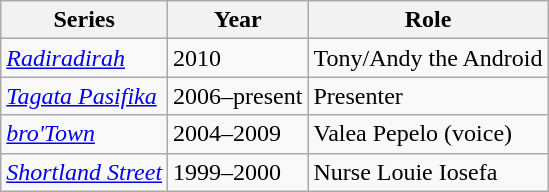<table class=wikitable>
<tr>
<th>Series</th>
<th>Year</th>
<th>Role</th>
</tr>
<tr>
<td><em><a href='#'>Radiradirah</a></em></td>
<td>2010</td>
<td>Tony/Andy the Android</td>
</tr>
<tr>
<td><em><a href='#'>Tagata Pasifika</a></em></td>
<td>2006–present</td>
<td>Presenter</td>
</tr>
<tr>
<td><em><a href='#'>bro'Town</a></em></td>
<td>2004–2009</td>
<td>Valea Pepelo (voice)</td>
</tr>
<tr>
<td><em><a href='#'>Shortland Street</a></em></td>
<td>1999–2000</td>
<td>Nurse Louie Iosefa</td>
</tr>
</table>
